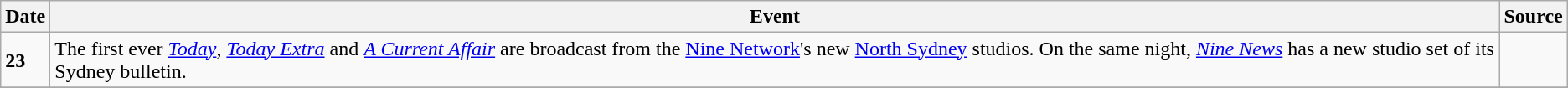<table class="wikitable">
<tr>
<th>Date</th>
<th>Event</th>
<th>Source</th>
</tr>
<tr>
<td><strong>23</strong></td>
<td>The first ever <em><a href='#'>Today</a></em>, <em><a href='#'>Today Extra</a></em> and <em><a href='#'>A Current Affair</a></em> are broadcast from the <a href='#'>Nine Network</a>'s new <a href='#'>North Sydney</a> studios. On the same night, <em><a href='#'>Nine News</a></em> has a new studio set of its Sydney bulletin.</td>
<td></td>
</tr>
<tr>
</tr>
</table>
